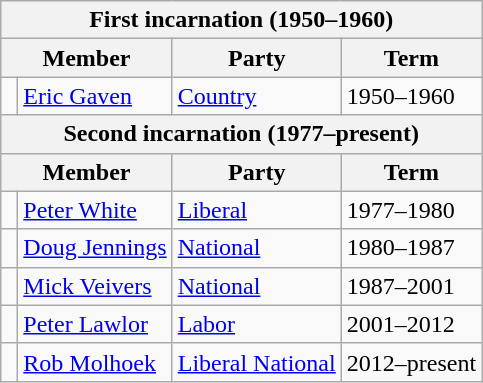<table class="wikitable">
<tr>
<th colspan="4">First incarnation (1950–1960)</th>
</tr>
<tr>
<th colspan="2">Member</th>
<th>Party</th>
<th>Term</th>
</tr>
<tr>
<td> </td>
<td><a href='#'>Eric Gaven</a></td>
<td><a href='#'>Country</a></td>
<td>1950–1960</td>
</tr>
<tr>
<th colspan="4">Second incarnation (1977–present)</th>
</tr>
<tr>
<th colspan="2">Member</th>
<th>Party</th>
<th>Term</th>
</tr>
<tr>
<td> </td>
<td><a href='#'>Peter White</a></td>
<td><a href='#'>Liberal</a></td>
<td>1977–1980</td>
</tr>
<tr>
<td> </td>
<td><a href='#'>Doug Jennings</a></td>
<td><a href='#'>National</a></td>
<td>1980–1987</td>
</tr>
<tr>
<td> </td>
<td><a href='#'>Mick Veivers</a></td>
<td><a href='#'>National</a></td>
<td>1987–2001</td>
</tr>
<tr>
<td> </td>
<td><a href='#'>Peter Lawlor</a></td>
<td><a href='#'>Labor</a></td>
<td>2001–2012</td>
</tr>
<tr>
<td> </td>
<td><a href='#'>Rob Molhoek</a></td>
<td><a href='#'>Liberal National</a></td>
<td>2012–present</td>
</tr>
</table>
